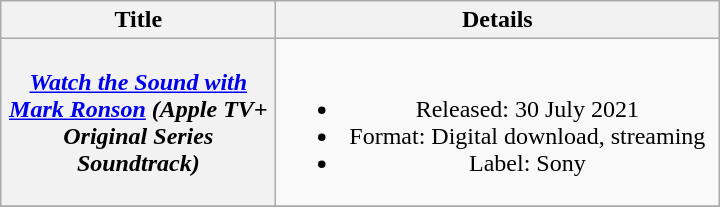<table class="wikitable plainrowheaders" style="text-align:center;">
<tr>
<th scope="col" style="width:11em;">Title</th>
<th scope="col" style="width:18em;">Details</th>
</tr>
<tr>
<th scope="row"><em><a href='#'>Watch the Sound with Mark Ronson</a> (Apple TV+ Original Series Soundtrack)</em></th>
<td><br><ul><li>Released: 30 July 2021</li><li>Format: Digital download, streaming</li><li>Label: Sony</li></ul></td>
</tr>
<tr>
</tr>
</table>
